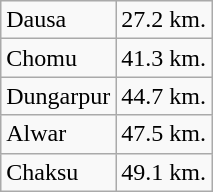<table class="wikitable">
<tr>
<td>Dausa</td>
<td>27.2 km.</td>
</tr>
<tr>
<td>Chomu</td>
<td>41.3 km.</td>
</tr>
<tr>
<td>Dungarpur</td>
<td>44.7 km.</td>
</tr>
<tr>
<td>Alwar</td>
<td>47.5 km.</td>
</tr>
<tr>
<td>Chaksu</td>
<td>49.1 km.</td>
</tr>
</table>
